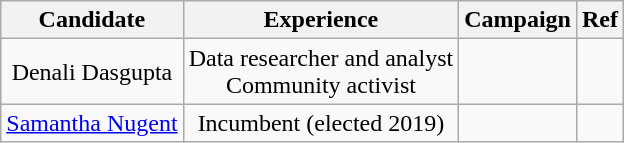<table class="wikitable" style="text-align:center">
<tr>
<th>Candidate</th>
<th>Experience</th>
<th>Campaign</th>
<th>Ref</th>
</tr>
<tr>
<td>Denali Dasgupta</td>
<td>Data researcher and analyst<br>Community activist</td>
<td></td>
<td></td>
</tr>
<tr>
<td><a href='#'>Samantha Nugent</a></td>
<td>Incumbent (elected 2019)</td>
<td></td>
<td></td>
</tr>
</table>
